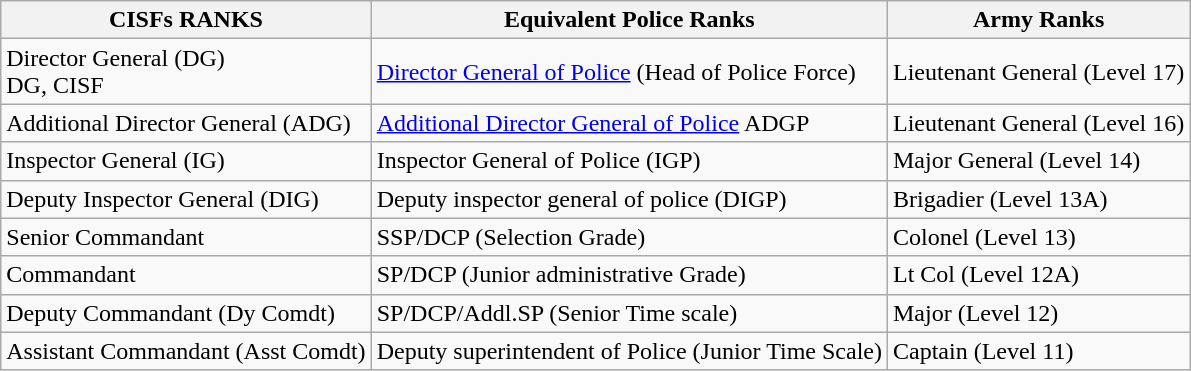<table class="wikitable">
<tr>
<th><strong> CISFs RANKS</strong></th>
<th>Equivalent Police Ranks</th>
<th>Army Ranks</th>
</tr>
<tr>
<td>Director General (DG)<br>DG, CISF</td>
<td><a href='#'>Director General of Police</a> (Head of Police Force)</td>
<td>Lieutenant General (Level 17)</td>
</tr>
<tr>
<td>Additional Director General (ADG)</td>
<td><a href='#'>Additional Director General of Police</a> ADGP</td>
<td>Lieutenant General (Level 16)</td>
</tr>
<tr>
<td>Inspector General (IG)</td>
<td>Inspector General of Police (IGP)</td>
<td>Major General (Level 14)</td>
</tr>
<tr>
<td>Deputy Inspector General (DIG)</td>
<td>Deputy inspector general of police (DIGP)</td>
<td>Brigadier (Level 13A)</td>
</tr>
<tr>
<td>Senior Commandant</td>
<td>SSP/DCP (Selection Grade)</td>
<td>Colonel (Level 13)</td>
</tr>
<tr>
<td>Commandant</td>
<td>SP/DCP (Junior administrative Grade)</td>
<td>Lt Col (Level 12A)</td>
</tr>
<tr>
<td>Deputy Commandant (Dy Comdt)</td>
<td>SP/DCP/Addl.SP (Senior Time scale)</td>
<td>Major (Level 12)</td>
</tr>
<tr>
<td>Assistant Commandant (Asst Comdt)</td>
<td>Deputy superintendent of Police (Junior Time Scale)</td>
<td>Captain (Level 11)</td>
</tr>
</table>
